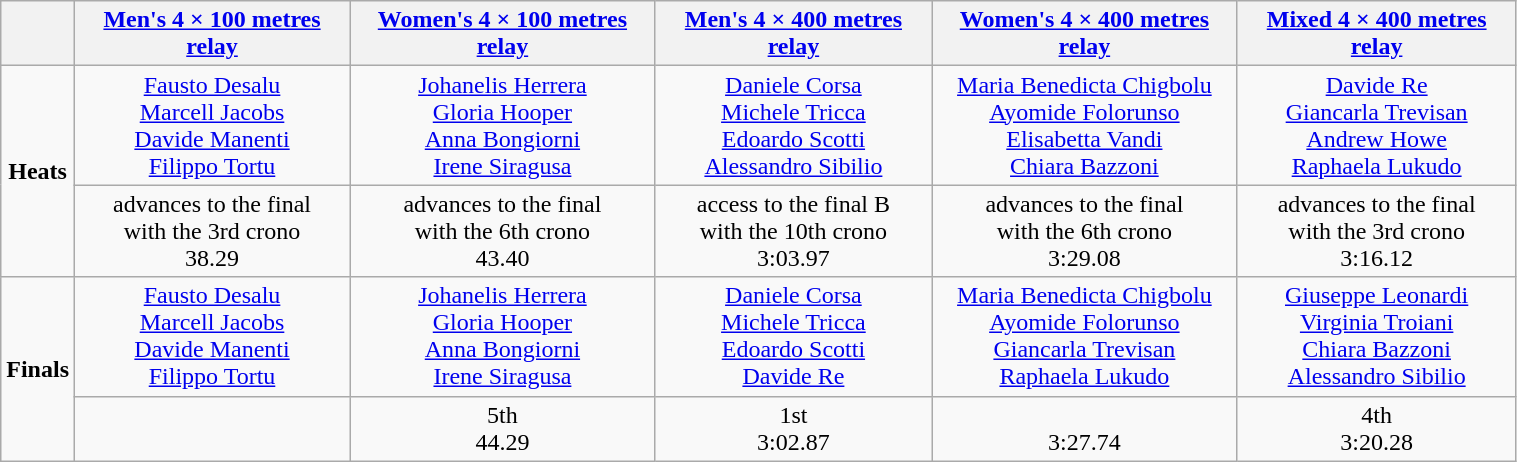<table class="wikitable" width=80% style="font-size:100%; text-align:center;">
<tr>
<th></th>
<th><a href='#'>Men's 4 × 100 metres relay</a></th>
<th><a href='#'>Women's 4 × 100 metres relay</a></th>
<th><a href='#'>Men's 4 × 400 metres relay</a></th>
<th><a href='#'>Women's 4 × 400 metres relay</a></th>
<th><a href='#'>Mixed 4 × 400 metres relay</a></th>
</tr>
<tr>
<td rowspan=2><strong>Heats</strong></td>
<td><a href='#'>Fausto Desalu</a><br><a href='#'>Marcell Jacobs</a><br><a href='#'>Davide Manenti</a><br><a href='#'>Filippo Tortu</a></td>
<td><a href='#'>Johanelis Herrera</a><br><a href='#'>Gloria Hooper</a><br><a href='#'>Anna Bongiorni</a><br><a href='#'>Irene Siragusa</a></td>
<td><a href='#'>Daniele Corsa</a><br><a href='#'>Michele Tricca</a><br><a href='#'>Edoardo Scotti</a><br><a href='#'>Alessandro Sibilio</a></td>
<td><a href='#'>Maria Benedicta Chigbolu</a><br><a href='#'>Ayomide Folorunso</a><br><a href='#'>Elisabetta Vandi</a><br><a href='#'>Chiara Bazzoni</a></td>
<td><a href='#'>Davide Re</a><br><a href='#'>Giancarla Trevisan</a><br><a href='#'>Andrew Howe</a><br><a href='#'>Raphaela Lukudo</a></td>
</tr>
<tr>
<td>advances to the final <br> with the 3rd crono <br>38.29 </td>
<td>advances to the final <br> with the 6th crono <br>43.40 </td>
<td>access to the final B <br> with the 10th crono <br>3:03.97 </td>
<td>advances to the final <br> with the 6th crono <br>3:29.08 </td>
<td>advances to the final <br> with the 3rd crono <br>3:16.12 </td>
</tr>
<tr>
<td rowspan=2><strong>Finals</strong></td>
<td><a href='#'>Fausto Desalu</a><br><a href='#'>Marcell Jacobs</a><br><a href='#'>Davide Manenti</a><br><a href='#'>Filippo Tortu</a></td>
<td><a href='#'>Johanelis Herrera</a><br><a href='#'>Gloria Hooper</a><br><a href='#'>Anna Bongiorni</a><br><a href='#'>Irene Siragusa</a></td>
<td><a href='#'>Daniele Corsa</a><br><a href='#'>Michele Tricca</a><br><a href='#'>Edoardo Scotti</a><br><a href='#'>Davide Re</a></td>
<td><a href='#'>Maria Benedicta Chigbolu</a><br><a href='#'>Ayomide Folorunso</a><br><a href='#'>Giancarla Trevisan</a><br><a href='#'>Raphaela Lukudo</a></td>
<td><a href='#'>Giuseppe Leonardi</a><br><a href='#'>Virginia Troiani</a><br><a href='#'>Chiara Bazzoni</a><br><a href='#'>Alessandro Sibilio</a></td>
</tr>
<tr>
<td></td>
<td>5th <br> 44.29</td>
<td>1st <br> 3:02.87 </td>
<td> <br>3:27.74 </td>
<td>4th <br> 3:20.28</td>
</tr>
</table>
